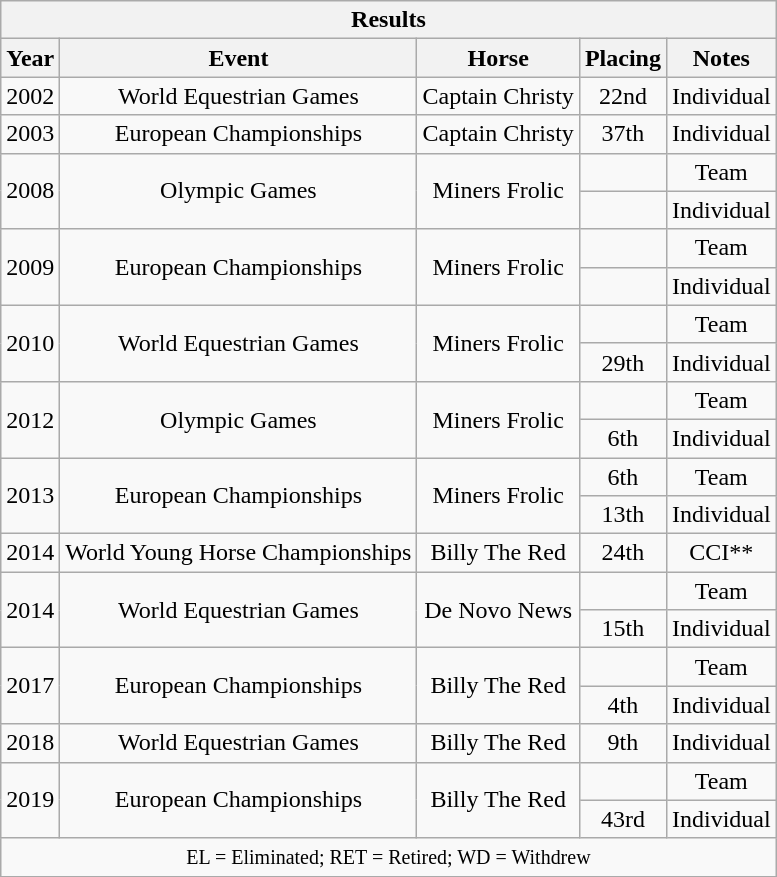<table class="wikitable" style="text-align:center">
<tr>
<th colspan="11" align="center"><strong>Results</strong></th>
</tr>
<tr>
<th>Year</th>
<th>Event</th>
<th>Horse</th>
<th>Placing</th>
<th>Notes</th>
</tr>
<tr>
<td>2002</td>
<td>World Equestrian Games</td>
<td>Captain Christy</td>
<td>22nd</td>
<td>Individual</td>
</tr>
<tr>
<td>2003</td>
<td>European Championships</td>
<td>Captain Christy</td>
<td>37th</td>
<td>Individual</td>
</tr>
<tr>
<td rowspan="2">2008</td>
<td rowspan="2">Olympic Games</td>
<td rowspan="2">Miners Frolic</td>
<td></td>
<td>Team</td>
</tr>
<tr>
<td></td>
<td>Individual</td>
</tr>
<tr>
<td rowspan="2">2009</td>
<td rowspan="2">European Championships</td>
<td rowspan="2">Miners Frolic</td>
<td></td>
<td>Team</td>
</tr>
<tr>
<td></td>
<td>Individual</td>
</tr>
<tr>
<td rowspan="2">2010</td>
<td rowspan="2">World Equestrian Games</td>
<td rowspan="2">Miners Frolic</td>
<td></td>
<td>Team</td>
</tr>
<tr>
<td>29th</td>
<td>Individual</td>
</tr>
<tr>
<td rowspan="2">2012</td>
<td rowspan="2">Olympic Games</td>
<td rowspan="2">Miners Frolic</td>
<td></td>
<td>Team</td>
</tr>
<tr>
<td>6th</td>
<td>Individual</td>
</tr>
<tr>
<td rowspan="2">2013</td>
<td rowspan="2">European Championships</td>
<td rowspan="2">Miners Frolic</td>
<td>6th</td>
<td>Team</td>
</tr>
<tr>
<td>13th</td>
<td>Individual</td>
</tr>
<tr>
<td>2014</td>
<td>World Young Horse Championships</td>
<td>Billy The Red</td>
<td>24th</td>
<td>CCI**</td>
</tr>
<tr>
<td rowspan="2">2014</td>
<td rowspan="2">World Equestrian Games</td>
<td rowspan="2">De Novo News</td>
<td></td>
<td>Team</td>
</tr>
<tr>
<td>15th</td>
<td>Individual</td>
</tr>
<tr>
<td rowspan="2">2017</td>
<td rowspan="2">European Championships</td>
<td rowspan="2">Billy The Red</td>
<td></td>
<td>Team</td>
</tr>
<tr>
<td>4th</td>
<td>Individual</td>
</tr>
<tr>
<td>2018</td>
<td>World Equestrian Games</td>
<td>Billy The Red</td>
<td>9th</td>
<td>Individual</td>
</tr>
<tr>
<td rowspan="2">2019</td>
<td rowspan="2">European Championships</td>
<td rowspan="2">Billy The Red</td>
<td></td>
<td>Team</td>
</tr>
<tr>
<td>43rd</td>
<td>Individual</td>
</tr>
<tr>
<td colspan="11" align="center"><small> EL = Eliminated; RET = Retired; WD = Withdrew </small></td>
</tr>
</table>
